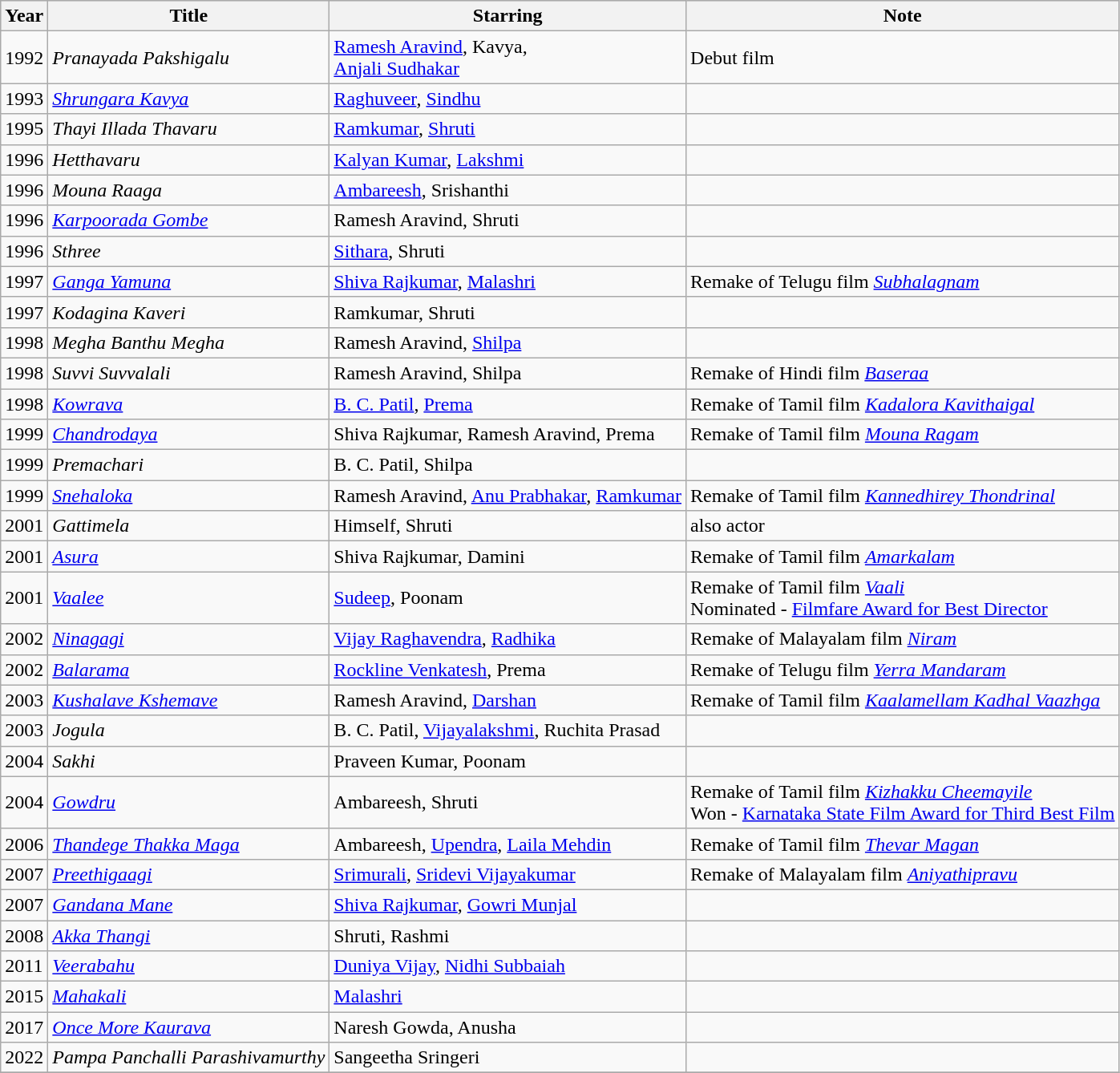<table class="wikitable">
<tr style="background:#ccc; text-align:center;">
<th>Year</th>
<th>Title</th>
<th>Starring</th>
<th>Note</th>
</tr>
<tr>
<td>1992</td>
<td><em>Pranayada Pakshigalu</em></td>
<td><a href='#'>Ramesh Aravind</a>, Kavya, <br><a href='#'>Anjali Sudhakar</a></td>
<td>Debut film</td>
</tr>
<tr>
<td>1993</td>
<td><em><a href='#'>Shrungara Kavya</a></em></td>
<td><a href='#'>Raghuveer</a>, <a href='#'>Sindhu</a></td>
<td></td>
</tr>
<tr>
<td>1995</td>
<td><em>Thayi Illada Thavaru</em></td>
<td><a href='#'>Ramkumar</a>, <a href='#'>Shruti</a></td>
<td></td>
</tr>
<tr>
<td>1996</td>
<td><em>Hetthavaru</em></td>
<td><a href='#'>Kalyan Kumar</a>, <a href='#'>Lakshmi</a></td>
<td></td>
</tr>
<tr>
<td>1996</td>
<td><em>Mouna Raaga</em></td>
<td><a href='#'>Ambareesh</a>, Srishanthi</td>
<td></td>
</tr>
<tr>
<td>1996</td>
<td><em><a href='#'>Karpoorada Gombe</a></em></td>
<td>Ramesh Aravind, Shruti</td>
<td></td>
</tr>
<tr>
<td>1996</td>
<td><em>Sthree</em></td>
<td><a href='#'>Sithara</a>, Shruti</td>
<td></td>
</tr>
<tr>
<td>1997</td>
<td><em><a href='#'>Ganga Yamuna</a></em></td>
<td><a href='#'>Shiva Rajkumar</a>, <a href='#'>Malashri</a></td>
<td>Remake of Telugu film <em><a href='#'>Subhalagnam</a></em></td>
</tr>
<tr>
<td>1997</td>
<td><em>Kodagina Kaveri</em></td>
<td>Ramkumar, Shruti</td>
<td></td>
</tr>
<tr>
<td>1998</td>
<td><em>Megha Banthu Megha</em></td>
<td>Ramesh Aravind, <a href='#'>Shilpa</a></td>
<td></td>
</tr>
<tr>
<td>1998</td>
<td><em>Suvvi Suvvalali</em></td>
<td>Ramesh Aravind, Shilpa</td>
<td>Remake of Hindi film <em><a href='#'>Baseraa</a></em></td>
</tr>
<tr>
<td>1998</td>
<td><em><a href='#'>Kowrava</a></em></td>
<td><a href='#'>B. C. Patil</a>, <a href='#'>Prema</a></td>
<td>Remake of Tamil film <em><a href='#'>Kadalora Kavithaigal</a></em></td>
</tr>
<tr>
<td>1999</td>
<td><em><a href='#'>Chandrodaya</a></em></td>
<td>Shiva Rajkumar, Ramesh Aravind, Prema</td>
<td>Remake of Tamil film <em><a href='#'>Mouna Ragam</a></em></td>
</tr>
<tr>
<td>1999</td>
<td><em>Premachari</em></td>
<td>B. C. Patil, Shilpa</td>
<td></td>
</tr>
<tr>
<td>1999</td>
<td><em><a href='#'>Snehaloka</a></em></td>
<td>Ramesh Aravind, <a href='#'>Anu Prabhakar</a>, <a href='#'>Ramkumar</a></td>
<td>Remake of Tamil film <em><a href='#'>Kannedhirey Thondrinal</a></em></td>
</tr>
<tr>
<td>2001</td>
<td><em>Gattimela</em></td>
<td>Himself, Shruti</td>
<td>also actor</td>
</tr>
<tr>
<td>2001</td>
<td><em><a href='#'>Asura</a></em></td>
<td>Shiva Rajkumar, Damini</td>
<td>Remake of Tamil film <em><a href='#'>Amarkalam</a></em></td>
</tr>
<tr>
<td>2001</td>
<td><em><a href='#'>Vaalee</a></em></td>
<td><a href='#'>Sudeep</a>, Poonam</td>
<td>Remake of Tamil film <em><a href='#'>Vaali</a></em><br>Nominated - <a href='#'>Filmfare Award for Best Director</a></td>
</tr>
<tr>
<td>2002</td>
<td><em><a href='#'>Ninagagi</a></em></td>
<td><a href='#'>Vijay Raghavendra</a>, <a href='#'>Radhika</a></td>
<td>Remake of Malayalam film <em><a href='#'>Niram</a></em></td>
</tr>
<tr>
<td>2002</td>
<td><em><a href='#'>Balarama</a></em></td>
<td><a href='#'>Rockline Venkatesh</a>, Prema</td>
<td>Remake of Telugu film <em><a href='#'>Yerra Mandaram</a></em></td>
</tr>
<tr>
<td>2003</td>
<td><em><a href='#'>Kushalave Kshemave</a></em></td>
<td>Ramesh Aravind, <a href='#'>Darshan</a></td>
<td>Remake of Tamil film <em><a href='#'>Kaalamellam Kadhal Vaazhga</a></em></td>
</tr>
<tr>
<td>2003</td>
<td><em>Jogula</em></td>
<td>B. C. Patil, <a href='#'>Vijayalakshmi</a>, Ruchita Prasad</td>
<td></td>
</tr>
<tr>
<td>2004</td>
<td><em>Sakhi</em></td>
<td>Praveen Kumar, Poonam</td>
<td></td>
</tr>
<tr>
<td>2004</td>
<td><em><a href='#'>Gowdru</a></em></td>
<td>Ambareesh, Shruti</td>
<td>Remake of Tamil film <em><a href='#'>Kizhakku Cheemayile</a></em><br>Won - <a href='#'>Karnataka State Film Award for Third Best Film</a></td>
</tr>
<tr>
<td>2006</td>
<td><em><a href='#'>Thandege Thakka Maga</a></em></td>
<td>Ambareesh, <a href='#'>Upendra</a>, <a href='#'>Laila Mehdin</a></td>
<td>Remake of Tamil film <em><a href='#'>Thevar Magan</a></em></td>
</tr>
<tr>
<td>2007</td>
<td><em><a href='#'>Preethigaagi</a></em></td>
<td><a href='#'>Srimurali</a>, <a href='#'>Sridevi Vijayakumar</a></td>
<td>Remake of Malayalam film <em><a href='#'>Aniyathipravu</a></em></td>
</tr>
<tr>
<td>2007</td>
<td><em><a href='#'>Gandana Mane</a></em></td>
<td><a href='#'>Shiva Rajkumar</a>, <a href='#'>Gowri Munjal</a></td>
<td></td>
</tr>
<tr>
<td>2008</td>
<td><em><a href='#'>Akka Thangi</a></em></td>
<td>Shruti, Rashmi</td>
<td></td>
</tr>
<tr>
<td>2011</td>
<td><em><a href='#'>Veerabahu</a></em></td>
<td><a href='#'>Duniya Vijay</a>, <a href='#'>Nidhi Subbaiah</a></td>
<td></td>
</tr>
<tr>
<td>2015</td>
<td><em><a href='#'>Mahakali</a></em></td>
<td><a href='#'>Malashri</a></td>
<td></td>
</tr>
<tr>
<td>2017</td>
<td><em><a href='#'>Once More Kaurava</a></em></td>
<td>Naresh Gowda, Anusha</td>
<td></td>
</tr>
<tr>
<td>2022</td>
<td><em>Pampa Panchalli Parashivamurthy</em></td>
<td>Sangeetha Sringeri </td>
<td></td>
</tr>
<tr>
</tr>
</table>
